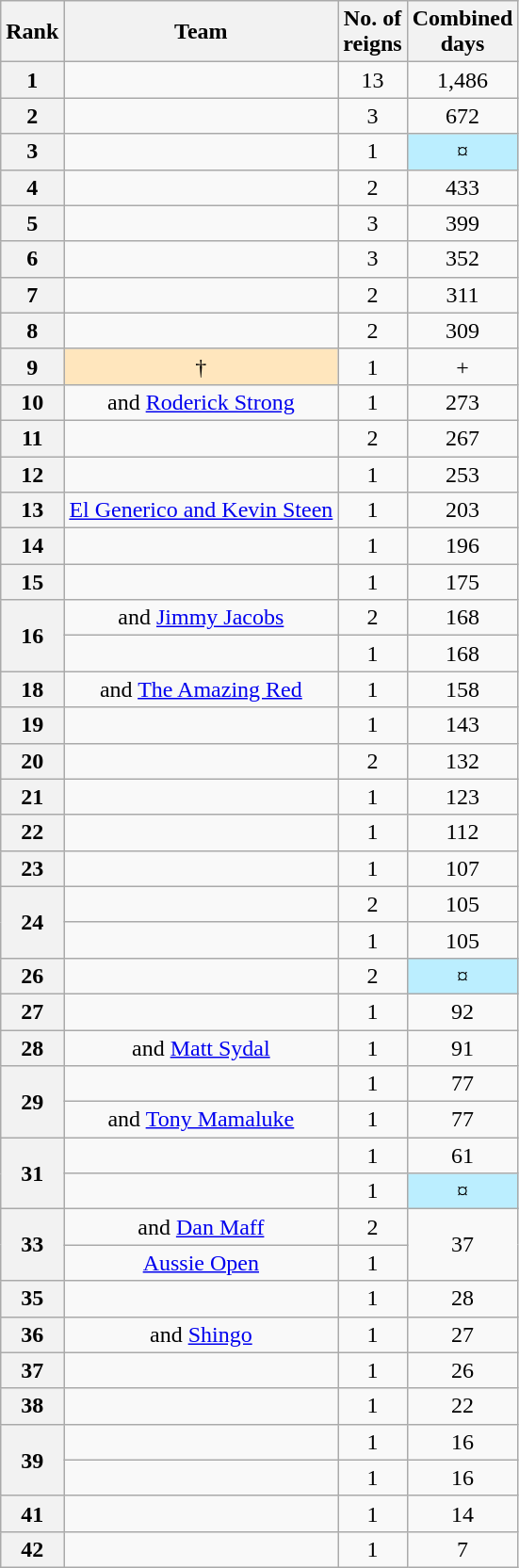<table class="wikitable sortable" style="text-align: center">
<tr>
<th>Rank </th>
<th>Team</th>
<th>No. of<br>reigns</th>
<th>Combined<br>days</th>
</tr>
<tr>
<th>1</th>
<td><br></td>
<td>13</td>
<td>1,486</td>
</tr>
<tr>
<th>2</th>
<td><br></td>
<td>3</td>
<td>672</td>
</tr>
<tr>
<th>3</th>
<td><br></td>
<td>1</td>
<td style="background-color:#bbeeff">¤</td>
</tr>
<tr>
<th>4</th>
<td><br></td>
<td>2</td>
<td>433</td>
</tr>
<tr>
<th>5</th>
<td><br></td>
<td>3</td>
<td>399</td>
</tr>
<tr>
<th>6</th>
<td> <br></td>
<td>3</td>
<td>352</td>
</tr>
<tr>
<th>7</th>
<td><br></td>
<td>2</td>
<td>311</td>
</tr>
<tr>
<th>8</th>
<td><br></td>
<td>2</td>
<td>309</td>
</tr>
<tr>
<th>9</th>
<td style="background: #ffe6bd"> †<br></td>
<td>1</td>
<td>+</td>
</tr>
<tr>
<th>10</th>
<td> and <a href='#'>Roderick Strong</a></td>
<td>1</td>
<td>273</td>
</tr>
<tr>
<th>11</th>
<td><br></td>
<td>2</td>
<td>267</td>
</tr>
<tr>
<th>12</th>
<td><br></td>
<td>1</td>
<td>253</td>
</tr>
<tr>
<th>13</th>
<td><a href='#'>El Generico and Kevin Steen</a></td>
<td>1</td>
<td>203</td>
</tr>
<tr>
<th>14</th>
<td><br></td>
<td>1</td>
<td>196</td>
</tr>
<tr>
<th>15</th>
<td><br></td>
<td>1</td>
<td>175</td>
</tr>
<tr>
<th rowspan="2">16</th>
<td> and <a href='#'>Jimmy Jacobs</a></td>
<td>2</td>
<td>168</td>
</tr>
<tr>
<td><br></td>
<td>1</td>
<td>168</td>
</tr>
<tr>
<th>18</th>
<td> and <a href='#'>The Amazing Red</a></td>
<td>1</td>
<td>158</td>
</tr>
<tr>
<th>19</th>
<td><br></td>
<td>1</td>
<td>143</td>
</tr>
<tr>
<th>20</th>
<td><br></td>
<td>2</td>
<td>132</td>
</tr>
<tr>
<th>21</th>
<td><br></td>
<td>1</td>
<td>123</td>
</tr>
<tr>
<th>22</th>
<td><br></td>
<td>1</td>
<td>112</td>
</tr>
<tr>
<th>23</th>
<td><br></td>
<td>1</td>
<td>107</td>
</tr>
<tr>
<th rowspan="2">24</th>
<td><br></td>
<td>2</td>
<td>105</td>
</tr>
<tr>
<td><br></td>
<td>1</td>
<td>105</td>
</tr>
<tr>
<th>26</th>
<td><br></td>
<td>2</td>
<td style="background-color:#bbeeff">¤</td>
</tr>
<tr>
<th>27</th>
<td><br></td>
<td>1</td>
<td>92</td>
</tr>
<tr>
<th>28</th>
<td> and <a href='#'>Matt Sydal</a></td>
<td>1</td>
<td>91</td>
</tr>
<tr>
<th rowspan="2">29</th>
<td><br></td>
<td>1</td>
<td>77</td>
</tr>
<tr>
<td> and <a href='#'>Tony Mamaluke</a></td>
<td>1</td>
<td>77</td>
</tr>
<tr>
<th rowspan="2">31</th>
<td><br></td>
<td>1</td>
<td>61</td>
</tr>
<tr>
<td><br></td>
<td>1</td>
<td style="background-color:#bbeeff">¤</td>
</tr>
<tr>
<th rowspan=2>33</th>
<td> and <a href='#'>Dan Maff</a></td>
<td>2</td>
<td rowspan=2>37</td>
</tr>
<tr>
<td><a href='#'>Aussie Open</a><br></td>
<td>1</td>
</tr>
<tr>
<th>35</th>
<td><br></td>
<td>1</td>
<td>28</td>
</tr>
<tr>
<th>36</th>
<td> and <a href='#'>Shingo</a></td>
<td>1</td>
<td>27</td>
</tr>
<tr>
<th>37</th>
<td><br></td>
<td>1</td>
<td>26</td>
</tr>
<tr>
<th>38</th>
<td><br></td>
<td>1</td>
<td>22</td>
</tr>
<tr>
<th rowspan="2">39</th>
<td><br></td>
<td>1</td>
<td>16</td>
</tr>
<tr>
<td><br></td>
<td>1</td>
<td>16</td>
</tr>
<tr>
<th>41</th>
<td><br></td>
<td>1</td>
<td>14</td>
</tr>
<tr>
<th>42</th>
<td><br></td>
<td>1</td>
<td>7</td>
</tr>
</table>
